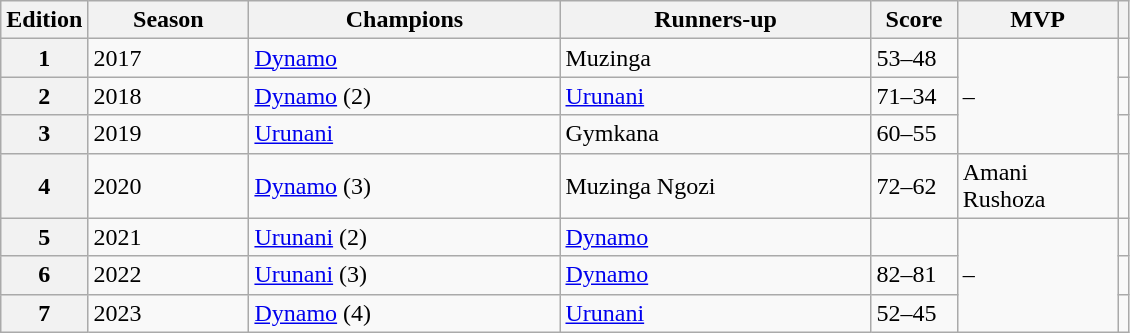<table class="wikitable">
<tr>
<th>Edition</th>
<th width="100">Season</th>
<th width="200">Champions</th>
<th width="200">Runners-up</th>
<th width="50">Score</th>
<th width="100">MVP</th>
<th></th>
</tr>
<tr>
<th>1</th>
<td>2017</td>
<td><a href='#'>Dynamo</a></td>
<td>Muzinga</td>
<td>53–48</td>
<td rowspan="3">–</td>
<td></td>
</tr>
<tr>
<th>2</th>
<td>2018</td>
<td><a href='#'>Dynamo</a> (2)</td>
<td><a href='#'>Urunani</a></td>
<td>71–34</td>
<td></td>
</tr>
<tr>
<th>3</th>
<td>2019</td>
<td><a href='#'>Urunani</a></td>
<td>Gymkana</td>
<td>60–55</td>
<td></td>
</tr>
<tr>
<th>4</th>
<td>2020</td>
<td><a href='#'>Dynamo</a> (3)</td>
<td>Muzinga Ngozi</td>
<td>72–62</td>
<td>Amani Rushoza</td>
<td></td>
</tr>
<tr>
<th>5</th>
<td>2021</td>
<td><a href='#'>Urunani</a> (2)</td>
<td><a href='#'>Dynamo</a></td>
<td></td>
<td rowspan="3">–</td>
<td></td>
</tr>
<tr>
<th>6</th>
<td>2022</td>
<td><a href='#'>Urunani</a> (3)</td>
<td><a href='#'>Dynamo</a></td>
<td>82–81</td>
<td></td>
</tr>
<tr>
<th>7</th>
<td>2023</td>
<td><a href='#'>Dynamo</a> (4)</td>
<td><a href='#'>Urunani</a></td>
<td>52–45</td>
<td></td>
</tr>
</table>
